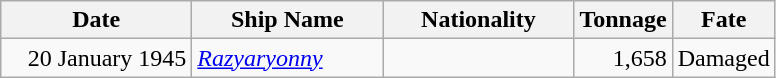<table class="wikitable sortable">
<tr>
<th width="120px">Date</th>
<th width="120px">Ship Name</th>
<th width="120px">Nationality</th>
<th width="25px">Tonnage</th>
<th width="50px">Fate</th>
</tr>
<tr>
<td align="right">20 January 1945</td>
<td align="left"><em><a href='#'>Razyaryonny</a></em></td>
<td align="left"></td>
<td align="right">1,658</td>
<td align="left">Damaged</td>
</tr>
</table>
